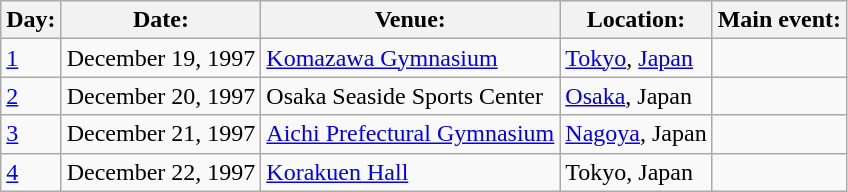<table class="wikitable">
<tr>
<th>Day:</th>
<th>Date:</th>
<th>Venue:</th>
<th>Location:</th>
<th>Main event:</th>
</tr>
<tr>
<td><a href='#'>1</a></td>
<td>December 19, 1997</td>
<td><a href='#'>Komazawa Gymnasium</a></td>
<td><a href='#'>Tokyo</a>, <a href='#'>Japan</a></td>
<td></td>
</tr>
<tr>
<td><a href='#'>2</a></td>
<td>December 20, 1997</td>
<td>Osaka Seaside Sports Center</td>
<td><a href='#'>Osaka</a>, Japan</td>
<td></td>
</tr>
<tr>
<td><a href='#'>3</a></td>
<td>December 21, 1997</td>
<td><a href='#'>Aichi Prefectural Gymnasium</a></td>
<td><a href='#'>Nagoya</a>, Japan</td>
<td></td>
</tr>
<tr>
<td><a href='#'>4</a></td>
<td>December 22, 1997</td>
<td><a href='#'>Korakuen Hall</a></td>
<td>Tokyo, Japan</td>
<td></td>
</tr>
</table>
